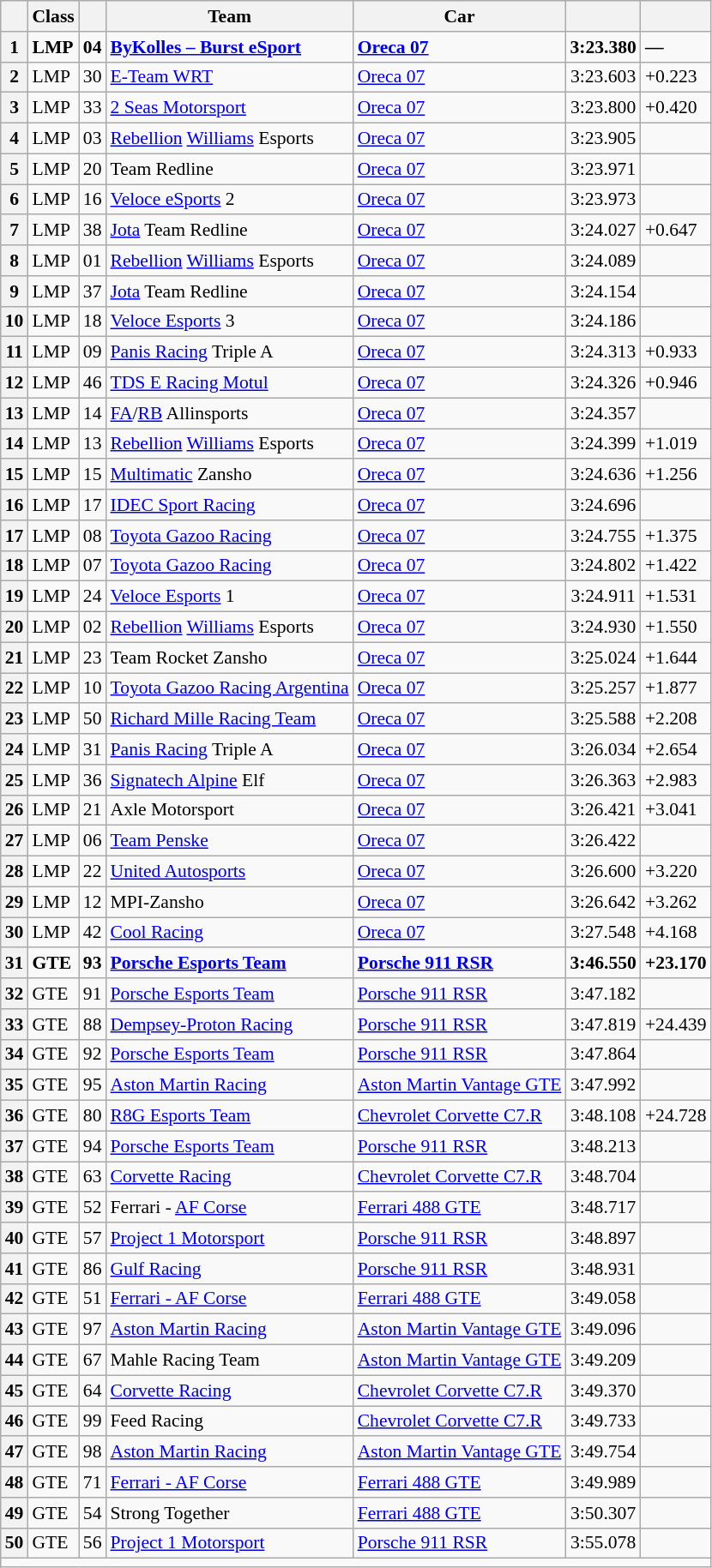<table class="wikitable sortable" style="font-size: 90%;">
<tr>
<th scope="col"></th>
<th scope="col">Class</th>
<th scope="col"></th>
<th scope="col">Team</th>
<th scope="col">Car</th>
<th scope="col"></th>
<th scope="col"></th>
</tr>
<tr>
<th scope="row"><strong>1</strong></th>
<td><strong>LMP</strong></td>
<td align=center><strong>04</strong></td>
<td><a href='#'><strong>ByKolles – Burst eSport</strong></a></td>
<td><strong><a href='#'>Oreca 07</a></strong></td>
<td align=center><strong>3:23.380</strong></td>
<td><strong>—</strong></td>
</tr>
<tr>
<th scope="row">2</th>
<td>LMP</td>
<td align=center>30</td>
<td><a href='#'>E-Team WRT</a></td>
<td><a href='#'>Oreca 07</a></td>
<td align=center>3:23.603</td>
<td>+0.223</td>
</tr>
<tr>
<th scope="row">3</th>
<td>LMP</td>
<td align=center>33</td>
<td><a href='#'>2 Seas Motorsport</a></td>
<td><a href='#'>Oreca 07</a></td>
<td align=center>3:23.800</td>
<td>+0.420</td>
</tr>
<tr>
<th scope="row">4</th>
<td>LMP</td>
<td align=center>03</td>
<td><a href='#'>Rebellion</a> <a href='#'>Williams</a> Esports</td>
<td><a href='#'>Oreca 07</a></td>
<td align=center>3:23.905</td>
<td></td>
</tr>
<tr>
<th scope="row">5</th>
<td>LMP</td>
<td align=center>20</td>
<td>Team Redline</td>
<td><a href='#'>Oreca 07</a></td>
<td align=center>3:23.971</td>
<td></td>
</tr>
<tr>
<th scope="row">6</th>
<td>LMP</td>
<td align=center>16</td>
<td><a href='#'>Veloce eSports</a> 2</td>
<td><a href='#'>Oreca 07</a></td>
<td align=center>3:23.973</td>
<td></td>
</tr>
<tr>
<th scope="row">7</th>
<td>LMP</td>
<td align=center>38</td>
<td><a href='#'>Jota</a> Team Redline</td>
<td><a href='#'>Oreca 07</a></td>
<td align=center>3:24.027</td>
<td>+0.647</td>
</tr>
<tr>
<th scope="row">8</th>
<td>LMP</td>
<td align=center>01</td>
<td><a href='#'>Rebellion</a> <a href='#'>Williams</a> Esports</td>
<td><a href='#'>Oreca 07</a></td>
<td align=center>3:24.089</td>
<td></td>
</tr>
<tr>
<th scope="row">9</th>
<td>LMP</td>
<td align=center>37</td>
<td><a href='#'>Jota</a> Team Redline</td>
<td><a href='#'>Oreca 07</a></td>
<td align=center>3:24.154</td>
<td></td>
</tr>
<tr>
<th scope="row">10</th>
<td>LMP</td>
<td align=center>18</td>
<td><a href='#'>Veloce Esports</a> 3</td>
<td><a href='#'>Oreca 07</a></td>
<td align=center>3:24.186</td>
<td></td>
</tr>
<tr>
<th scope="row">11</th>
<td>LMP</td>
<td align=center>09</td>
<td><a href='#'>Panis Racing</a> Triple A</td>
<td><a href='#'>Oreca 07</a></td>
<td align=center>3:24.313</td>
<td>+0.933</td>
</tr>
<tr>
<th scope="row">12</th>
<td>LMP</td>
<td align=center>46</td>
<td><a href='#'>TDS E Racing Motul</a></td>
<td><a href='#'>Oreca 07</a></td>
<td align=center>3:24.326</td>
<td>+0.946</td>
</tr>
<tr>
<th scope="row">13</th>
<td>LMP</td>
<td align=center>14</td>
<td><a href='#'>FA</a>/<a href='#'>RB</a> Allinsports</td>
<td><a href='#'>Oreca 07</a></td>
<td align=center>3:24.357</td>
<td></td>
</tr>
<tr>
<th scope="row">14</th>
<td>LMP</td>
<td align=center>13</td>
<td><a href='#'>Rebellion</a> <a href='#'>Williams</a> Esports</td>
<td><a href='#'>Oreca 07</a></td>
<td align=center>3:24.399</td>
<td>+1.019</td>
</tr>
<tr>
<th scope="row">15</th>
<td>LMP</td>
<td align=center>15</td>
<td><a href='#'>Multimatic</a> Zansho</td>
<td><a href='#'>Oreca 07</a></td>
<td align=center>3:24.636</td>
<td>+1.256</td>
</tr>
<tr>
<th scope="row">16</th>
<td>LMP</td>
<td align=center>17</td>
<td><a href='#'>IDEC Sport Racing</a></td>
<td><a href='#'>Oreca 07</a></td>
<td align=center>3:24.696</td>
<td></td>
</tr>
<tr>
<th scope="row">17</th>
<td>LMP</td>
<td align=center>08</td>
<td><a href='#'>Toyota Gazoo Racing</a></td>
<td><a href='#'>Oreca 07</a></td>
<td align=center>3:24.755</td>
<td>+1.375</td>
</tr>
<tr>
<th scope="row">18</th>
<td>LMP</td>
<td align=center>07</td>
<td><a href='#'>Toyota Gazoo Racing</a></td>
<td><a href='#'>Oreca 07</a></td>
<td align=center>3:24.802</td>
<td>+1.422</td>
</tr>
<tr>
<th scope="row">19</th>
<td>LMP</td>
<td align=center>24</td>
<td><a href='#'>Veloce Esports</a> 1</td>
<td><a href='#'>Oreca 07</a></td>
<td align=center>3:24.911</td>
<td>+1.531</td>
</tr>
<tr>
<th scope="row">20</th>
<td>LMP</td>
<td align=center>02</td>
<td><a href='#'>Rebellion</a> <a href='#'>Williams</a> Esports</td>
<td><a href='#'>Oreca 07</a></td>
<td align=center>3:24.930</td>
<td>+1.550</td>
</tr>
<tr>
<th scope="row">21</th>
<td>LMP</td>
<td align=center>23</td>
<td>Team Rocket Zansho</td>
<td><a href='#'>Oreca 07</a></td>
<td align=center>3:25.024</td>
<td>+1.644</td>
</tr>
<tr>
<th scope="row">22</th>
<td>LMP</td>
<td align=center>10</td>
<td><a href='#'>Toyota Gazoo Racing Argentina</a></td>
<td><a href='#'>Oreca 07</a></td>
<td align=center>3:25.257</td>
<td>+1.877</td>
</tr>
<tr>
<th scope="row">23</th>
<td>LMP</td>
<td align=center>50</td>
<td><a href='#'>Richard Mille Racing Team</a></td>
<td><a href='#'>Oreca 07</a></td>
<td align=center>3:25.588</td>
<td>+2.208</td>
</tr>
<tr>
<th scope="row">24</th>
<td>LMP</td>
<td align=center>31</td>
<td><a href='#'>Panis Racing</a> Triple A</td>
<td><a href='#'>Oreca 07</a></td>
<td align=center>3:26.034</td>
<td>+2.654</td>
</tr>
<tr>
<th scope="row">25</th>
<td>LMP</td>
<td align=center>36</td>
<td><a href='#'>Signatech Alpine</a> Elf</td>
<td><a href='#'>Oreca 07</a></td>
<td align=center>3:26.363</td>
<td>+2.983</td>
</tr>
<tr>
<th scope="row">26</th>
<td>LMP</td>
<td align=center>21</td>
<td>Axle Motorsport</td>
<td><a href='#'>Oreca 07</a></td>
<td align=center>3:26.421</td>
<td>+3.041</td>
</tr>
<tr>
<th scope="row">27</th>
<td>LMP</td>
<td align=center>06</td>
<td><a href='#'>Team Penske</a></td>
<td><a href='#'>Oreca 07</a></td>
<td align=center>3:26.422</td>
<td></td>
</tr>
<tr>
<th scope="row">28</th>
<td>LMP</td>
<td align=center>22</td>
<td><a href='#'>United Autosports</a></td>
<td><a href='#'>Oreca 07</a></td>
<td align=center>3:26.600</td>
<td>+3.220</td>
</tr>
<tr>
<th scope="row">29</th>
<td>LMP</td>
<td align=center>12</td>
<td>MPI-Zansho</td>
<td><a href='#'>Oreca 07</a></td>
<td align=center>3:26.642</td>
<td>+3.262</td>
</tr>
<tr>
<th scope="row">30</th>
<td>LMP</td>
<td align=center>42</td>
<td><a href='#'>Cool Racing</a></td>
<td><a href='#'>Oreca 07</a></td>
<td align=center>3:27.548</td>
<td>+4.168</td>
</tr>
<tr>
<th scope="row"><strong>31</strong></th>
<td><strong>GTE</strong></td>
<td align=center><strong>93</strong></td>
<td><strong><a href='#'>Porsche Esports Team</a></strong></td>
<td><strong><a href='#'>Porsche 911 RSR</a></strong></td>
<td align=center><strong>3:46.550</strong></td>
<td><strong>+23.170</strong></td>
</tr>
<tr>
<th scope="row">32</th>
<td>GTE</td>
<td align=center>91</td>
<td><a href='#'>Porsche Esports Team</a></td>
<td><a href='#'>Porsche 911 RSR</a></td>
<td align=center>3:47.182</td>
<td></td>
</tr>
<tr>
<th scope="row">33</th>
<td>GTE</td>
<td align=center>88</td>
<td><a href='#'>Dempsey-Proton Racing</a></td>
<td><a href='#'>Porsche 911 RSR</a></td>
<td align=center>3:47.819</td>
<td>+24.439</td>
</tr>
<tr>
<th scope="row">34</th>
<td>GTE</td>
<td align=center>92</td>
<td><a href='#'>Porsche Esports Team</a></td>
<td><a href='#'>Porsche 911 RSR</a></td>
<td align=center>3:47.864</td>
<td></td>
</tr>
<tr>
<th scope="row">35</th>
<td>GTE</td>
<td align=center>95</td>
<td><a href='#'>Aston Martin Racing</a></td>
<td><a href='#'>Aston Martin Vantage GTE</a></td>
<td align=center>3:47.992</td>
<td></td>
</tr>
<tr>
<th scope="row">36</th>
<td>GTE</td>
<td align=center>80</td>
<td><a href='#'>R8G Esports Team</a></td>
<td><a href='#'>Chevrolet Corvette C7.R</a></td>
<td align=center>3:48.108</td>
<td>+24.728</td>
</tr>
<tr>
<th scope="row">37</th>
<td>GTE</td>
<td align=center>94</td>
<td><a href='#'>Porsche Esports Team</a></td>
<td><a href='#'>Porsche 911 RSR</a></td>
<td align=center>3:48.213</td>
<td></td>
</tr>
<tr>
<th scope="row">38</th>
<td>GTE</td>
<td align=center>63</td>
<td><a href='#'>Corvette Racing</a></td>
<td><a href='#'>Chevrolet Corvette C7.R</a></td>
<td align=center>3:48.704</td>
<td></td>
</tr>
<tr>
<th scope="row">39</th>
<td>GTE</td>
<td align=center>52</td>
<td>Ferrari - <a href='#'>AF Corse</a></td>
<td><a href='#'>Ferrari 488 GTE</a></td>
<td align=center>3:48.717</td>
<td></td>
</tr>
<tr>
<th scope="row">40</th>
<td>GTE</td>
<td align=center>57</td>
<td><a href='#'>Project 1 Motorsport</a></td>
<td><a href='#'>Porsche 911 RSR</a></td>
<td align=center>3:48.897</td>
<td></td>
</tr>
<tr>
<th scope="row">41</th>
<td>GTE</td>
<td align=center>86</td>
<td><a href='#'>Gulf Racing</a></td>
<td><a href='#'>Porsche 911 RSR</a></td>
<td align=center>3:48.931</td>
<td></td>
</tr>
<tr>
<th scope="row">42</th>
<td>GTE</td>
<td align=center>51</td>
<td><a href='#'>Ferrari - AF Corse</a></td>
<td><a href='#'>Ferrari 488 GTE</a></td>
<td align=center>3:49.058</td>
<td></td>
</tr>
<tr>
<th scope="row">43</th>
<td>GTE</td>
<td align=center>97</td>
<td><a href='#'>Aston Martin Racing</a></td>
<td><a href='#'>Aston Martin Vantage GTE</a></td>
<td align=center>3:49.096</td>
<td></td>
</tr>
<tr>
<th scope="row">44</th>
<td>GTE</td>
<td align=center>67</td>
<td>Mahle Racing Team</td>
<td><a href='#'>Aston Martin Vantage GTE</a></td>
<td align=center>3:49.209</td>
<td></td>
</tr>
<tr>
<th scope="row">45</th>
<td>GTE</td>
<td align=center>64</td>
<td><a href='#'>Corvette Racing</a></td>
<td><a href='#'>Chevrolet Corvette C7.R</a></td>
<td align=center>3:49.370</td>
<td></td>
</tr>
<tr>
<th scope="row">46</th>
<td>GTE</td>
<td align=center>99</td>
<td>Feed Racing</td>
<td><a href='#'>Chevrolet Corvette C7.R</a></td>
<td align=center>3:49.733</td>
<td></td>
</tr>
<tr>
<th scope="row">47</th>
<td>GTE</td>
<td align=center>98</td>
<td><a href='#'>Aston Martin Racing</a></td>
<td><a href='#'>Aston Martin Vantage GTE</a></td>
<td align=center>3:49.754</td>
<td></td>
</tr>
<tr>
<th scope="row">48</th>
<td>GTE</td>
<td align=center>71</td>
<td><a href='#'>Ferrari - AF Corse</a></td>
<td><a href='#'>Ferrari 488 GTE</a></td>
<td align=center>3:49.989</td>
<td></td>
</tr>
<tr>
<th scope="row">49</th>
<td>GTE</td>
<td align=center>54</td>
<td>Strong Together</td>
<td><a href='#'>Ferrari 488 GTE</a></td>
<td align=center>3:50.307</td>
<td></td>
</tr>
<tr>
<th scope="row">50</th>
<td>GTE</td>
<td align=center>56</td>
<td><a href='#'>Project 1 Motorsport</a></td>
<td><a href='#'>Porsche 911 RSR</a></td>
<td align=center>3:55.078</td>
<td></td>
</tr>
<tr class="sortbottom">
<td colspan="7"></td>
</tr>
</table>
